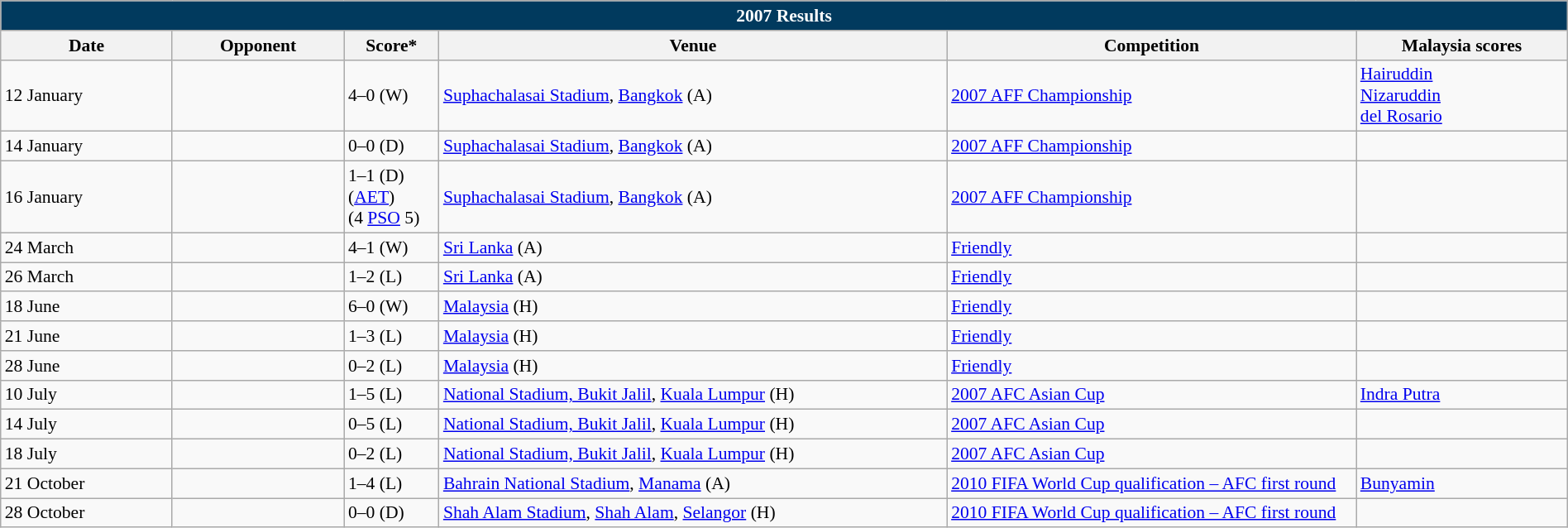<table class="wikitable" width=100% style="text-align:left;font-size:90%;">
<tr>
<th colspan=9 style="background: #013A5E; color: #FFFFFF;">2007 Results</th>
</tr>
<tr>
<th width=80>Date</th>
<th width=80>Opponent</th>
<th width=20>Score*</th>
<th width=250>Venue</th>
<th width=200>Competition</th>
<th width=100>Malaysia scores</th>
</tr>
<tr>
<td>12 January</td>
<td></td>
<td>4–0 (W)</td>
<td><a href='#'>Suphachalasai Stadium</a>, <a href='#'>Bangkok</a> (A)</td>
<td><a href='#'>2007 AFF Championship</a></td>
<td><a href='#'>Hairuddin</a> <br><a href='#'>Nizaruddin</a> <br><a href='#'>del Rosario</a> </td>
</tr>
<tr>
<td>14 January</td>
<td></td>
<td>0–0 (D)</td>
<td><a href='#'>Suphachalasai Stadium</a>, <a href='#'>Bangkok</a> (A)</td>
<td><a href='#'>2007 AFF Championship</a></td>
<td></td>
</tr>
<tr>
<td>16 January</td>
<td></td>
<td>1–1 (D) (<a href='#'>AET</a>)<br>(4 <a href='#'>PSO</a> 5)</td>
<td><a href='#'>Suphachalasai Stadium</a>, <a href='#'>Bangkok</a> (A)</td>
<td><a href='#'>2007 AFF Championship</a></td>
<td></td>
</tr>
<tr>
<td>24 March</td>
<td></td>
<td>4–1 (W)</td>
<td><a href='#'>Sri Lanka</a> (A)</td>
<td><a href='#'>Friendly</a></td>
<td></td>
</tr>
<tr>
<td>26 March</td>
<td></td>
<td>1–2 (L)</td>
<td><a href='#'>Sri Lanka</a> (A)</td>
<td><a href='#'>Friendly</a></td>
<td></td>
</tr>
<tr>
<td>18 June</td>
<td></td>
<td>6–0 (W)</td>
<td><a href='#'>Malaysia</a> (H)</td>
<td><a href='#'>Friendly</a></td>
<td></td>
</tr>
<tr>
<td>21 June</td>
<td></td>
<td>1–3 (L)</td>
<td><a href='#'>Malaysia</a> (H)</td>
<td><a href='#'>Friendly</a></td>
<td></td>
</tr>
<tr>
<td>28 June</td>
<td></td>
<td>0–2 (L)</td>
<td><a href='#'>Malaysia</a> (H)</td>
<td><a href='#'>Friendly</a></td>
<td></td>
</tr>
<tr>
<td>10 July</td>
<td></td>
<td>1–5 (L)</td>
<td><a href='#'>National Stadium, Bukit Jalil</a>, <a href='#'>Kuala Lumpur</a> (H)</td>
<td><a href='#'>2007 AFC Asian Cup</a></td>
<td><a href='#'>Indra Putra</a> </td>
</tr>
<tr>
<td>14 July</td>
<td></td>
<td>0–5 (L)</td>
<td><a href='#'>National Stadium, Bukit Jalil</a>, <a href='#'>Kuala Lumpur</a> (H)</td>
<td><a href='#'>2007 AFC Asian Cup</a></td>
<td></td>
</tr>
<tr>
<td>18 July</td>
<td></td>
<td>0–2 (L)</td>
<td><a href='#'>National Stadium, Bukit Jalil</a>, <a href='#'>Kuala Lumpur</a> (H)</td>
<td><a href='#'>2007 AFC Asian Cup</a></td>
<td></td>
</tr>
<tr>
<td>21 October</td>
<td></td>
<td>1–4 (L)</td>
<td><a href='#'>Bahrain National Stadium</a>, <a href='#'>Manama</a> (A)</td>
<td><a href='#'>2010 FIFA World Cup qualification – AFC first round</a></td>
<td><a href='#'>Bunyamin</a> </td>
</tr>
<tr>
<td>28 October</td>
<td></td>
<td>0–0 (D)</td>
<td><a href='#'>Shah Alam Stadium</a>, <a href='#'>Shah Alam</a>, <a href='#'>Selangor</a> (H)</td>
<td><a href='#'>2010 FIFA World Cup qualification – AFC first round</a></td>
<td></td>
</tr>
</table>
